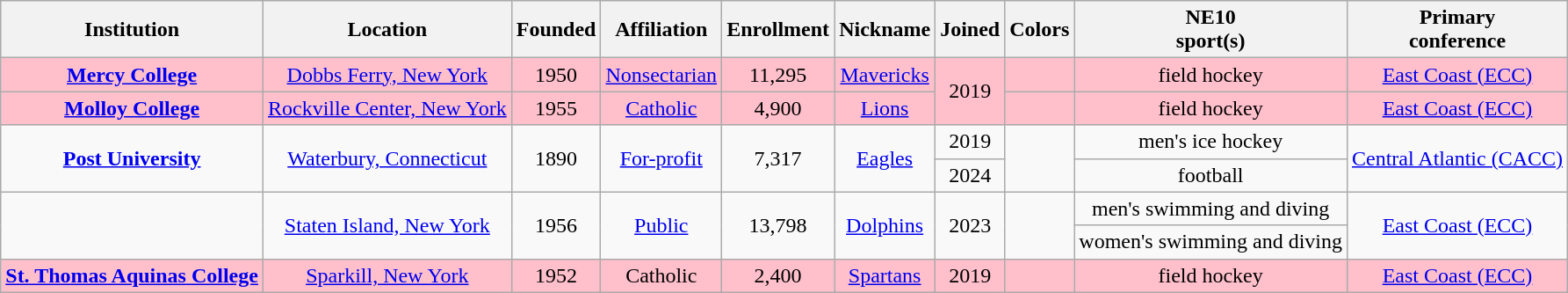<table class="wikitable sortable" style="text-align:center">
<tr>
<th>Institution</th>
<th>Location</th>
<th>Founded</th>
<th>Affiliation</th>
<th>Enrollment</th>
<th>Nickname</th>
<th>Joined</th>
<th class="unsortable">Colors</th>
<th>NE10<br>sport(s)</th>
<th>Primary<br>conference</th>
</tr>
<tr bgcolor=pink>
<td><strong><a href='#'>Mercy College</a></strong></td>
<td><a href='#'>Dobbs Ferry, New York</a></td>
<td>1950</td>
<td><a href='#'>Nonsectarian</a></td>
<td>11,295</td>
<td><a href='#'>Mavericks</a></td>
<td rowspan="2">2019</td>
<td> </td>
<td>field hockey</td>
<td><a href='#'>East Coast (ECC)</a></td>
</tr>
<tr bgcolor=pink>
<td><strong><a href='#'>Molloy College</a></strong></td>
<td><a href='#'>Rockville Center, New York</a></td>
<td>1955</td>
<td><a href='#'>Catholic</a><br></td>
<td>4,900</td>
<td><a href='#'>Lions</a></td>
<td> </td>
<td>field hockey</td>
<td><a href='#'>East Coast (ECC)</a></td>
</tr>
<tr>
<td rowspan=2><strong><a href='#'>Post University</a></strong></td>
<td rowspan=2><a href='#'>Waterbury, Connecticut</a></td>
<td rowspan=2>1890</td>
<td rowspan=2><a href='#'>For-profit</a></td>
<td rowspan=2>7,317</td>
<td rowspan=2><a href='#'>Eagles</a></td>
<td>2019</td>
<td rowspan=2> </td>
<td>men's ice hockey</td>
<td rowspan=2><a href='#'>Central Atlantic (CACC)</a></td>
</tr>
<tr>
<td>2024</td>
<td>football</td>
</tr>
<tr>
<td rowspan=2></td>
<td rowspan=2><a href='#'>Staten Island, New York</a></td>
<td rowspan=2>1956</td>
<td rowspan=2><a href='#'>Public</a></td>
<td rowspan=2>13,798</td>
<td rowspan=2><a href='#'>Dolphins</a></td>
<td rowspan=2>2023</td>
<td rowspan=2> </td>
<td>men's swimming and diving</td>
<td rowspan=2><a href='#'>East Coast (ECC)</a></td>
</tr>
<tr>
<td>women's swimming and diving</td>
</tr>
<tr bgcolor=pink>
<td><strong><a href='#'>St. Thomas Aquinas College</a></strong></td>
<td><a href='#'>Sparkill, New York</a></td>
<td>1952</td>
<td>Catholic<br></td>
<td>2,400</td>
<td><a href='#'>Spartans</a></td>
<td>2019</td>
<td> </td>
<td>field hockey</td>
<td><a href='#'>East Coast (ECC)</a></td>
</tr>
</table>
